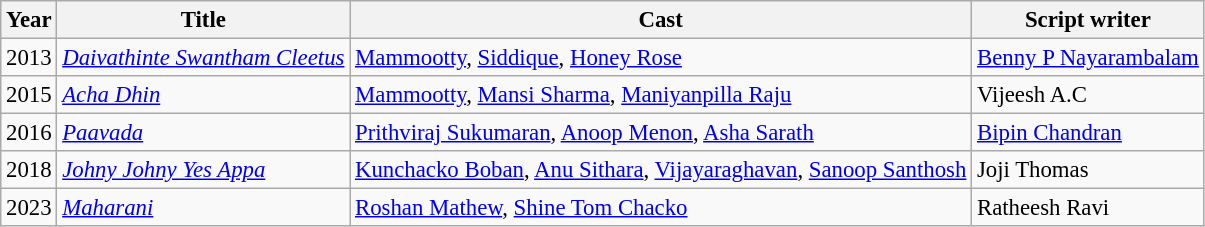<table class="wikitable sortable" style="font-size: 95%;">
<tr>
<th>Year</th>
<th scope="col" class="unsortable">Title</th>
<th scope="col" class="unsortable">Cast</th>
<th scope="col" class="unsortable">Script writer</th>
</tr>
<tr>
<td>2013</td>
<td><em><a href='#'>Daivathinte Swantham Cleetus</a></em></td>
<td><a href='#'>Mammootty</a>, <a href='#'>Siddique</a>, <a href='#'>Honey Rose</a></td>
<td><a href='#'>Benny P Nayarambalam</a></td>
</tr>
<tr>
<td>2015</td>
<td><em><a href='#'>Acha Dhin</a></em></td>
<td><a href='#'>Mammootty</a>, <a href='#'>Mansi Sharma</a>, <a href='#'>Maniyanpilla Raju</a></td>
<td>Vijeesh A.C</td>
</tr>
<tr>
<td>2016</td>
<td><em><a href='#'>Paavada</a></em></td>
<td><a href='#'>Prithviraj Sukumaran</a>, <a href='#'>Anoop Menon</a>, <a href='#'>Asha Sarath</a></td>
<td><a href='#'>Bipin Chandran</a></td>
</tr>
<tr>
<td>2018</td>
<td><em><a href='#'>Johny Johny Yes Appa</a></em></td>
<td><a href='#'>Kunchacko Boban</a>, <a href='#'>Anu Sithara</a>, <a href='#'>Vijayaraghavan</a>, <a href='#'>Sanoop Santhosh</a></td>
<td>Joji Thomas</td>
</tr>
<tr>
<td>2023</td>
<td><em><a href='#'>Maharani</a></em></td>
<td><a href='#'>Roshan Mathew</a>, <a href='#'>Shine Tom Chacko</a></td>
<td>Ratheesh Ravi</td>
</tr>
</table>
